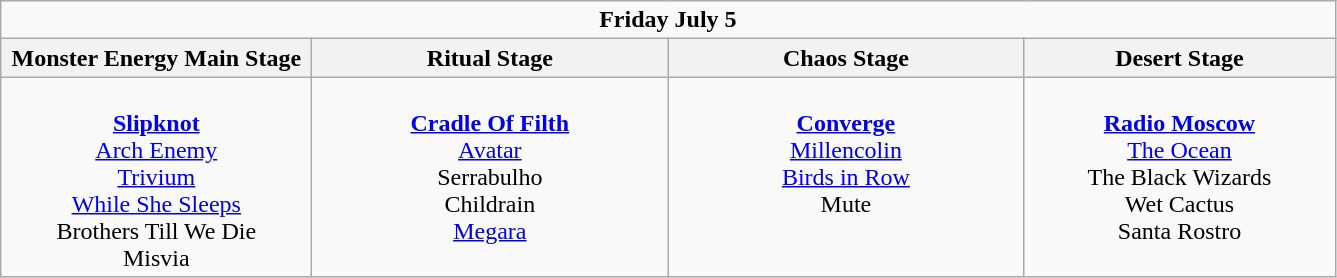<table class="wikitable">
<tr>
<td colspan="4" style="text-align:center;"><strong>Friday July 5</strong></td>
</tr>
<tr>
<th>Monster Energy Main Stage</th>
<th>Ritual Stage</th>
<th>Chaos Stage</th>
<th>Desert Stage</th>
</tr>
<tr>
<td style="text-align:center; vertical-align:top; width:200px;"><br><strong><a href='#'>Slipknot</a></strong> <br>
<a href='#'>Arch Enemy</a> <br>
<a href='#'>Trivium</a> <br>
<a href='#'>While She Sleeps</a> <br>
Brothers Till We Die <br>
Misvia <br></td>
<td style="text-align:center; vertical-align:top; width:230px;"><br><strong><a href='#'>Cradle Of Filth</a></strong> <br>
<a href='#'>Avatar</a> <br>
Serrabulho <br>
Childrain <br>
<a href='#'>Megara</a> <br></td>
<td style="text-align:center; vertical-align:top; width:230px;"><br><strong><a href='#'>Converge</a></strong> <br>
<a href='#'>Millencolin</a> <br>
<a href='#'>Birds in Row</a> <br>
Mute <br></td>
<td style="text-align:center; vertical-align:top; width:200px;"><br><strong><a href='#'>Radio Moscow</a></strong> <br>
<a href='#'>The Ocean</a> <br>
The Black Wizards <br>
Wet Cactus <br>
Santa Rostro <br></td>
</tr>
</table>
